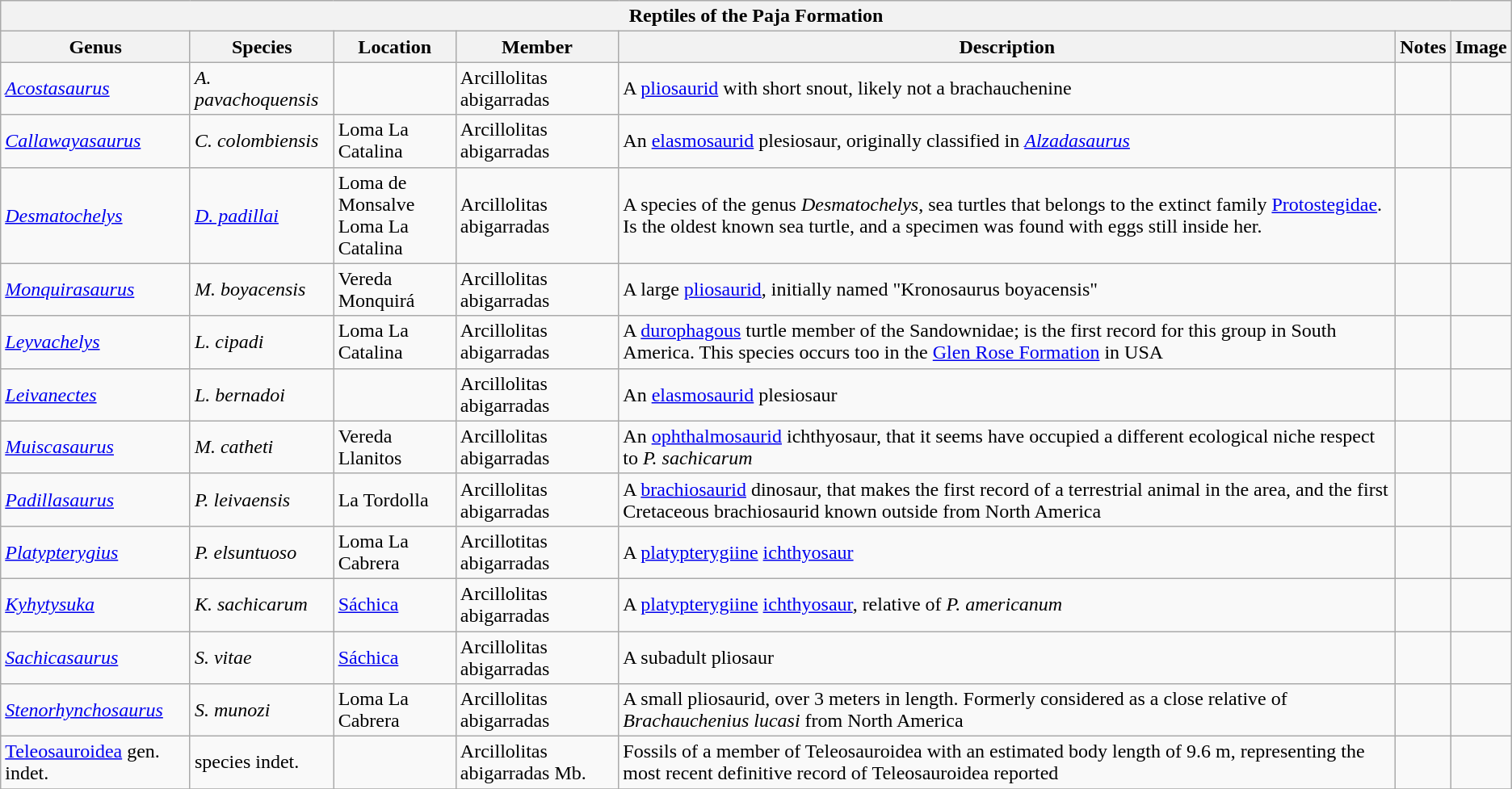<table class="wikitable">
<tr>
<th colspan="7" align="center"><strong>Reptiles of the Paja Formation</strong></th>
</tr>
<tr>
<th>Genus</th>
<th>Species</th>
<th>Location</th>
<th>Member</th>
<th>Description</th>
<th>Notes</th>
<th>Image</th>
</tr>
<tr>
<td><em><a href='#'>Acostasaurus</a></em></td>
<td><em>A. pavachoquensis</em></td>
<td></td>
<td>Arcillolitas abigarradas</td>
<td>A <a href='#'>pliosaurid</a> with short snout, likely not a brachauchenine</td>
<td></td>
<td></td>
</tr>
<tr>
<td><em><a href='#'>Callawayasaurus</a></em></td>
<td><em>C. colombiensis</em></td>
<td>Loma La Catalina</td>
<td>Arcillolitas abigarradas</td>
<td>An <a href='#'>elasmosaurid</a> plesiosaur, originally classified in <em><a href='#'>Alzadasaurus</a></em></td>
<td></td>
<td></td>
</tr>
<tr>
<td><em><a href='#'>Desmatochelys</a></em></td>
<td><em><a href='#'>D. padillai</a></em></td>
<td>Loma de Monsalve<br>Loma La Catalina</td>
<td>Arcillolitas abigarradas</td>
<td>A species of the genus <em>Desmatochelys</em>, sea turtles that belongs to the extinct family <a href='#'>Protostegidae</a>. Is the oldest known sea turtle, and a specimen was found with eggs still inside her.</td>
<td></td>
<td></td>
</tr>
<tr>
<td><em><a href='#'>Monquirasaurus</a></em></td>
<td><em>M. boyacensis</em></td>
<td>Vereda Monquirá</td>
<td>Arcillolitas abigarradas</td>
<td>A large <a href='#'>pliosaurid</a>, initially named "Kronosaurus boyacensis"</td>
<td></td>
<td></td>
</tr>
<tr>
<td><em><a href='#'>Leyvachelys</a></em></td>
<td><em>L. cipadi</em></td>
<td>Loma La Catalina</td>
<td>Arcillolitas abigarradas</td>
<td>A <a href='#'>durophagous</a> turtle member of the Sandownidae; is the first record for this group in South America. This species occurs too in the <a href='#'>Glen Rose Formation</a> in USA</td>
<td></td>
<td></td>
</tr>
<tr>
<td><em><a href='#'>Leivanectes</a></em></td>
<td><em>L. bernadoi</em></td>
<td></td>
<td>Arcillolitas abigarradas</td>
<td>An <a href='#'>elasmosaurid</a> plesiosaur</td>
<td></td>
<td></td>
</tr>
<tr>
<td><em><a href='#'>Muiscasaurus</a></em></td>
<td><em>M. catheti</em></td>
<td>Vereda Llanitos</td>
<td>Arcillolitas abigarradas</td>
<td>An <a href='#'>ophthalmosaurid</a> ichthyosaur, that it seems have occupied a different ecological niche respect to <em>P. sachicarum</em></td>
<td></td>
<td></td>
</tr>
<tr>
<td><em><a href='#'>Padillasaurus</a></em></td>
<td><em>P. leivaensis</em></td>
<td>La Tordolla</td>
<td>Arcillolitas abigarradas</td>
<td>A <a href='#'>brachiosaurid</a> dinosaur, that makes the first record of a terrestrial animal in the area, and the first Cretaceous brachiosaurid known outside from North America</td>
<td></td>
<td></td>
</tr>
<tr>
<td><em><a href='#'>Platypterygius</a></em></td>
<td><em>P. elsuntuoso</em></td>
<td>Loma La Cabrera</td>
<td>Arcillotitas abigarradas</td>
<td>A <a href='#'>platypterygiine</a> <a href='#'>ichthyosaur</a></td>
<td></td>
<td></td>
</tr>
<tr>
<td><em><a href='#'>Kyhytysuka</a></em></td>
<td><em>K. sachicarum</em></td>
<td><a href='#'>Sáchica</a></td>
<td>Arcillolitas abigarradas</td>
<td>A <a href='#'>platypterygiine</a> <a href='#'>ichthyosaur</a>, relative of <em>P. americanum</em></td>
<td></td>
<td></td>
</tr>
<tr>
<td><em><a href='#'>Sachicasaurus</a></em></td>
<td><em>S. vitae</em></td>
<td><a href='#'>Sáchica</a></td>
<td>Arcillolitas abigarradas</td>
<td>A  subadult pliosaur</td>
<td></td>
<td></td>
</tr>
<tr>
<td><em><a href='#'>Stenorhynchosaurus</a></em></td>
<td><em>S. munozi</em></td>
<td>Loma La Cabrera</td>
<td>Arcillolitas abigarradas</td>
<td>A small pliosaurid, over 3 meters in length. Formerly considered as a close relative of <em>Brachauchenius lucasi</em> from North America</td>
<td></td>
<td></td>
</tr>
<tr>
<td><a href='#'>Teleosauroidea</a> gen. indet.</td>
<td>species indet.</td>
<td></td>
<td>Arcillolitas abigarradas Mb.</td>
<td>Fossils of a member of Teleosauroidea with an estimated body length of 9.6 m, representing the most recent definitive record of Teleosauroidea reported</td>
<td></td>
<td></td>
</tr>
<tr>
</tr>
</table>
